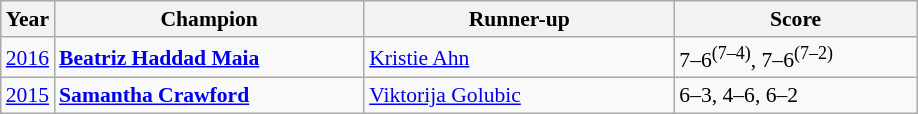<table class="wikitable" style="font-size:90%">
<tr>
<th>Year</th>
<th width="200">Champion</th>
<th width="200">Runner-up</th>
<th width="155">Score</th>
</tr>
<tr>
<td><a href='#'>2016</a></td>
<td> <strong><a href='#'>Beatriz Haddad Maia</a></strong></td>
<td> <a href='#'>Kristie Ahn</a></td>
<td>7–6<sup>(7–4)</sup>, 7–6<sup>(7–2)</sup></td>
</tr>
<tr>
<td><a href='#'>2015</a></td>
<td> <strong><a href='#'>Samantha Crawford</a></strong></td>
<td> <a href='#'>Viktorija Golubic</a></td>
<td>6–3, 4–6, 6–2</td>
</tr>
</table>
